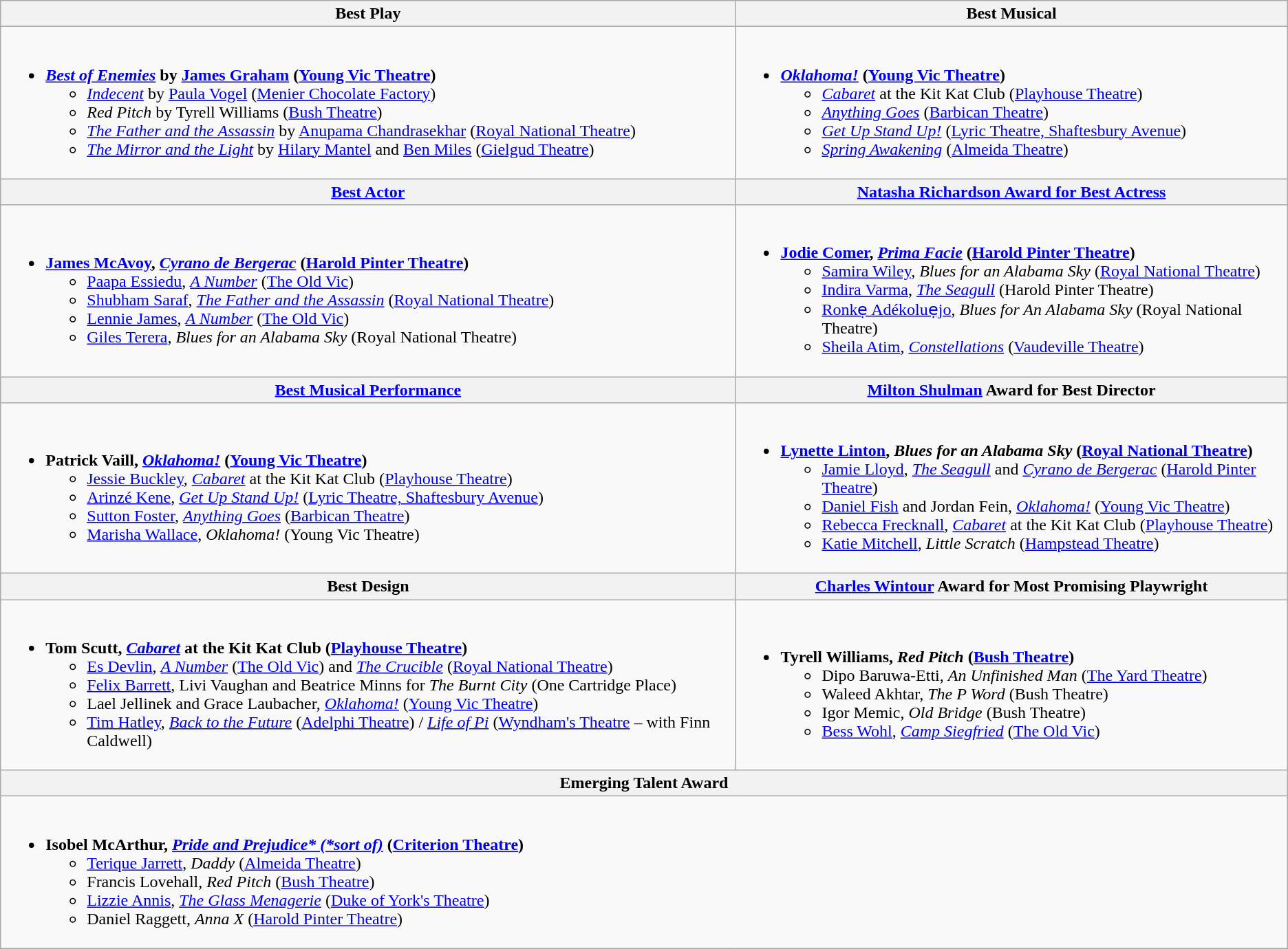<table class="wikitable">
<tr>
<th>Best Play</th>
<th><strong>Best Musical</strong></th>
</tr>
<tr>
<td><br><ul><li><strong><em><a href='#'>Best of Enemies</a></em></strong> <strong>by <a href='#'>James Graham</a> (<a href='#'>Young Vic Theatre</a>)</strong><ul><li><em><a href='#'>Indecent</a></em> by <a href='#'>Paula Vogel</a> (<a href='#'>Menier Chocolate Factory</a>)</li><li><em>Red Pitch</em> by Tyrell Williams (<a href='#'>Bush Theatre</a>)</li><li><em><a href='#'>The Father and the Assassin</a></em> by <a href='#'>Anupama Chandrasekhar</a> (<a href='#'>Royal National Theatre</a>)</li><li><em><a href='#'>The Mirror and the Light</a></em> by <a href='#'>Hilary Mantel</a> and <a href='#'>Ben Miles</a> (<a href='#'>Gielgud Theatre</a>)</li></ul></li></ul></td>
<td><br><ul><li><strong><em><a href='#'>Oklahoma!</a></em></strong> <strong>(<a href='#'>Young Vic Theatre</a>)</strong><ul><li><em><a href='#'>Cabaret</a></em> at the Kit Kat Club (<a href='#'>Playhouse Theatre</a>)</li><li><em><a href='#'>Anything Goes</a></em> (<a href='#'>Barbican Theatre</a>)</li><li><em><a href='#'>Get Up Stand Up!</a></em> (<a href='#'>Lyric Theatre, Shaftesbury Avenue</a>)</li><li><em><a href='#'>Spring Awakening</a></em> (<a href='#'>Almeida Theatre</a>)</li></ul></li></ul></td>
</tr>
<tr>
<th><a href='#'>Best Actor</a></th>
<th><strong><a href='#'>Natasha Richardson Award for Best Actress</a></strong></th>
</tr>
<tr>
<td><br><ul><li><strong><a href='#'>James McAvoy</a>, <em><a href='#'>Cyrano de Bergerac</a></em> (<a href='#'>Harold Pinter Theatre</a>)</strong><ul><li><a href='#'>Paapa Essiedu</a>, <em><a href='#'>A Number</a></em> (<a href='#'>The Old Vic</a>)</li><li><a href='#'>Shubham Saraf</a>, <em><a href='#'>The Father and the Assassin</a></em> (<a href='#'>Royal National Theatre</a>)</li><li><a href='#'>Lennie James</a>, <em><a href='#'>A Number</a></em> (<a href='#'>The Old Vic</a>)</li><li><a href='#'>Giles Terera</a>, <em>Blues for an Alabama Sky</em> (Royal National Theatre)</li></ul></li></ul></td>
<td><br><ul><li><strong><a href='#'>Jodie Comer</a>, <em><a href='#'>Prima Facie</a></em> (<a href='#'>Harold Pinter Theatre</a>)</strong><ul><li><a href='#'>Samira Wiley</a>, <em>Blues for an Alabama Sky</em> (<a href='#'>Royal National Theatre</a>)</li><li><a href='#'>Indira Varma</a>, <em><a href='#'>The Seagull</a></em> (Harold Pinter Theatre)</li><li><a href='#'>Ronkẹ Adékoluẹjo</a>, <em>Blues for An Alabama Sky</em> (Royal National Theatre)</li><li><a href='#'>Sheila Atim</a>, <em><a href='#'>Constellations</a></em> (<a href='#'>Vaudeville Theatre</a>)</li></ul></li></ul></td>
</tr>
<tr>
<th><a href='#'>Best Musical Performance</a></th>
<th><strong><a href='#'>Milton Shulman</a> Award for Best Director</strong></th>
</tr>
<tr>
<td><br><ul><li><strong>Patrick Vaill, <em><a href='#'>Oklahoma!</a></em> (<a href='#'>Young Vic Theatre</a>)</strong><ul><li><a href='#'>Jessie Buckley</a>, <em><a href='#'>Cabaret</a></em> at the Kit Kat Club (<a href='#'>Playhouse Theatre</a>)</li><li><a href='#'>Arinzé Kene</a>, <em><a href='#'>Get Up Stand Up!</a></em> (<a href='#'>Lyric Theatre, Shaftesbury Avenue</a>)</li><li><a href='#'>Sutton Foster</a>, <em><a href='#'>Anything Goes</a></em> (<a href='#'>Barbican Theatre</a>)</li><li><a href='#'>Marisha Wallace</a>, <em>Oklahoma!</em> (Young Vic Theatre)</li></ul></li></ul></td>
<td><br><ul><li><strong><a href='#'>Lynette Linton</a>, <em>Blues for an Alabama Sky</em> (<a href='#'>Royal National Theatre</a>)</strong><ul><li><a href='#'>Jamie Lloyd</a>, <em><a href='#'>The Seagull</a></em> and <em><a href='#'>Cyrano de Bergerac</a></em> (<a href='#'>Harold Pinter Theatre</a>)</li><li><a href='#'>Daniel Fish</a> and Jordan Fein, <em><a href='#'>Oklahoma!</a></em> (<a href='#'>Young Vic Theatre</a>)</li><li><a href='#'>Rebecca Frecknall</a>, <em><a href='#'>Cabaret</a></em> at the Kit Kat Club (<a href='#'>Playhouse Theatre</a>)</li><li><a href='#'>Katie Mitchell</a>, <em>Little Scratch</em> (<a href='#'>Hampstead Theatre</a>)</li></ul></li></ul></td>
</tr>
<tr>
<th>Best Design</th>
<th><strong><a href='#'>Charles Wintour</a> Award for Most Promising Playwright</strong></th>
</tr>
<tr>
<td><br><ul><li><strong>Tom Scutt, <em><a href='#'>Cabaret</a></em> at the Kit Kat Club (<a href='#'>Playhouse Theatre</a>)</strong><ul><li><a href='#'>Es Devlin</a>, <em><a href='#'>A Number</a></em> (<a href='#'>The Old Vic</a>) and <em><a href='#'>The Crucible</a></em> (<a href='#'>Royal National Theatre</a>)</li><li><a href='#'>Felix Barrett</a>, Livi Vaughan and Beatrice Minns for <em>The Burnt City</em> (One Cartridge Place)</li><li>Lael Jellinek and Grace Laubacher, <em><a href='#'>Oklahoma!</a></em> (<a href='#'>Young Vic Theatre</a>)</li><li><a href='#'>Tim Hatley</a>, <em><a href='#'>Back to the Future</a></em> (<a href='#'>Adelphi Theatre</a>) / <em><a href='#'>Life of Pi</a></em> (<a href='#'>Wyndham's Theatre</a> – with Finn Caldwell)</li></ul></li></ul></td>
<td><br><ul><li><strong>Tyrell Williams, <em>Red Pitch</em> (<a href='#'>Bush Theatre</a>)</strong><ul><li>Dipo Baruwa-Etti, <em>An Unfinished Man</em> (<a href='#'>The Yard Theatre</a>)</li><li>Waleed Akhtar, <em>The P Word</em> (Bush Theatre)</li><li>Igor Memic, <em>Old Bridge</em> (Bush Theatre)</li><li><a href='#'>Bess Wohl</a>, <em><a href='#'>Camp Siegfried</a></em> (<a href='#'>The Old Vic</a>)</li></ul></li></ul></td>
</tr>
<tr>
<th colspan="2">Emerging Talent Award</th>
</tr>
<tr>
<td colspan="2"><br><ul><li><strong>Isobel McArthur, <em><a href='#'>Pride and Prejudice* (*sort of)</a></em> (<a href='#'>Criterion Theatre</a>)</strong><ul><li><a href='#'>Terique Jarrett</a>, <em>Daddy</em> (<a href='#'>Almeida Theatre</a>)</li><li>Francis Lovehall, <em>Red Pitch</em> (<a href='#'>Bush Theatre</a>)</li><li><a href='#'>Lizzie Annis</a>, <em><a href='#'>The Glass Menagerie</a></em> (<a href='#'>Duke of York's Theatre</a>)</li><li>Daniel Raggett, <em>Anna X</em> (<a href='#'>Harold Pinter Theatre</a>)</li></ul></li></ul></td>
</tr>
</table>
